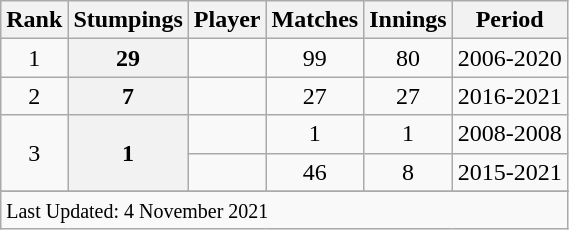<table class="wikitable plainrowheaders sortable">
<tr>
<th scope=col>Rank</th>
<th scope=col>Stumpings</th>
<th scope=col>Player</th>
<th scope=col>Matches</th>
<th scope=col>Innings</th>
<th scope=col>Period</th>
</tr>
<tr>
<td align=center>1</td>
<th scope=row style=text-align:center;>29</th>
<td> </td>
<td align=center>99</td>
<td align=center>80</td>
<td>2006-2020</td>
</tr>
<tr>
<td align=center>2</td>
<th scope=row style=text-align:center;>7</th>
<td></td>
<td align=center>27</td>
<td align=center>27</td>
<td>2016-2021</td>
</tr>
<tr>
<td align=center rowspan=2>3</td>
<th scope=row style=text-align:center; rowspan=2>1</th>
<td></td>
<td align=center>1</td>
<td align=center>1</td>
<td>2008-2008</td>
</tr>
<tr>
<td> </td>
<td align=center>46</td>
<td align=center>8</td>
<td>2015-2021</td>
</tr>
<tr>
</tr>
<tr class=sortbottom>
<td colspan=6><small>Last Updated: 4 November 2021</small></td>
</tr>
</table>
